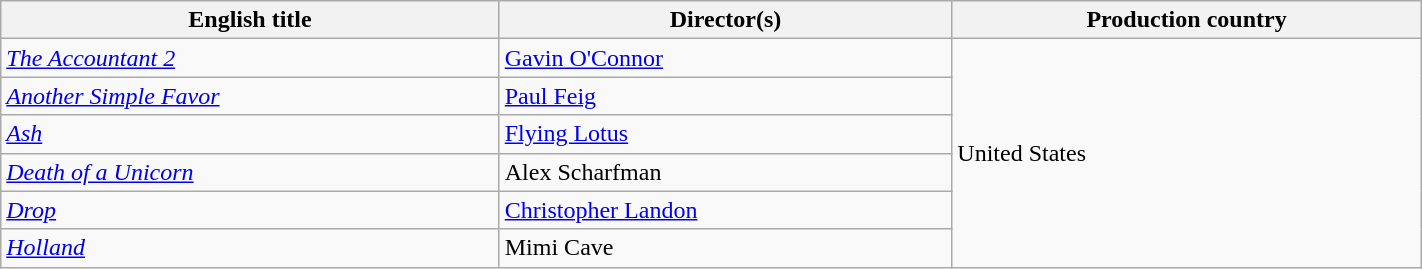<table class="wikitable plainrowheaders" style="width:75%; margin-bottom:4px">
<tr>
<th scope="col">English title</th>
<th scope="col">Director(s)</th>
<th scope="col">Production country</th>
</tr>
<tr>
<td scope="row"><em><a href='#'>The Accountant 2</a></em></td>
<td><a href='#'>Gavin O'Connor</a></td>
<td rowspan="6">United States</td>
</tr>
<tr>
<td scope="row"><em><a href='#'>Another Simple Favor</a></em></td>
<td><a href='#'>Paul Feig</a></td>
</tr>
<tr>
<td scope="row"><em><a href='#'>Ash</a></em></td>
<td><a href='#'>Flying Lotus</a></td>
</tr>
<tr>
<td scope="row"><em><a href='#'>Death of a Unicorn</a></em></td>
<td>Alex Scharfman</td>
</tr>
<tr>
<td scope="row"><em><a href='#'>Drop</a></em></td>
<td><a href='#'>Christopher Landon</a></td>
</tr>
<tr>
<td scope="row"><em><a href='#'>Holland</a></em></td>
<td>Mimi Cave</td>
</tr>
</table>
